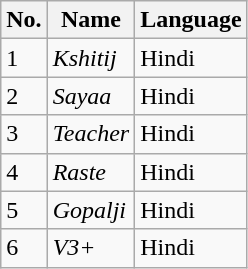<table class="wikitable sortable">
<tr>
<th scope="col">No.</th>
<th scope="col">Name</th>
<th scope="col">Language</th>
</tr>
<tr>
<td>1</td>
<td scope="row"><em>Kshitij</em></td>
<td>Hindi</td>
</tr>
<tr>
<td>2</td>
<td scope="row"><em>Sayaa</em></td>
<td>Hindi</td>
</tr>
<tr>
<td>3</td>
<td scope="row"><em>Teacher</em></td>
<td>Hindi</td>
</tr>
<tr>
<td>4</td>
<td scope="row"><em>Raste</em></td>
<td>Hindi</td>
</tr>
<tr>
<td>5</td>
<td scope="row"><em>Gopalji</em></td>
<td>Hindi</td>
</tr>
<tr>
<td>6</td>
<td scope="row"><em>V3+</em></td>
<td>Hindi</td>
</tr>
</table>
